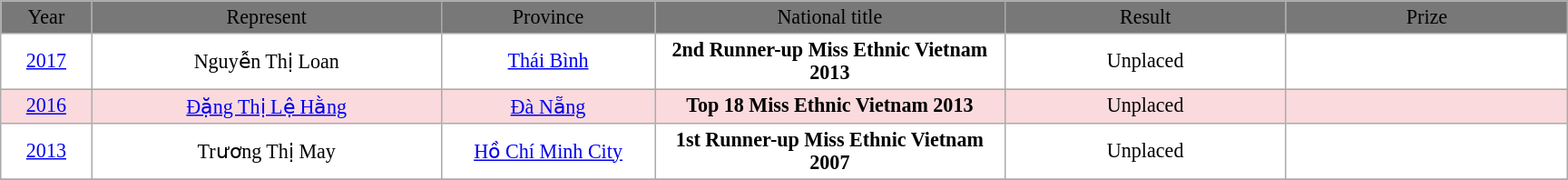<table class="wikitable" style="background: #FFFFFF; font-size: 92%; text-align:center">
<tr bgcolor="#787878" colspan=10 align="center">
<td width="60"><span>Year</span></td>
<td width="250"><span>Represent</span></td>
<td width="150"><span>Province</span></td>
<td width="250"><span>National title</span></td>
<td width="200"><span>Result</span></td>
<td width="200"><span>Prize</span></td>
</tr>
<tr>
<td> <a href='#'>2017</a></td>
<td>Nguyễn Thị Loan</td>
<td><a href='#'>Thái Bình</a></td>
<td><strong>2nd Runner-up Miss Ethnic Vietnam 2013</strong></td>
<td>Unplaced</td>
<td></td>
</tr>
<tr style="background-color:#FADADD;">
<td> <a href='#'>2016</a></td>
<td><a href='#'>Đặng Thị Lệ Hằng</a></td>
<td><a href='#'>Đà Nẵng</a></td>
<td><strong>Top 18 Miss Ethnic Vietnam 2013</strong></td>
<td>Unplaced</td>
<td style="background:;"></td>
</tr>
<tr>
<td> <a href='#'>2013</a></td>
<td>Trương Thị May</td>
<td><a href='#'>Hồ Chí Minh City</a></td>
<td><strong>1st Runner-up Miss Ethnic Vietnam 2007</strong></td>
<td>Unplaced</td>
<td></td>
</tr>
<tr>
</tr>
</table>
